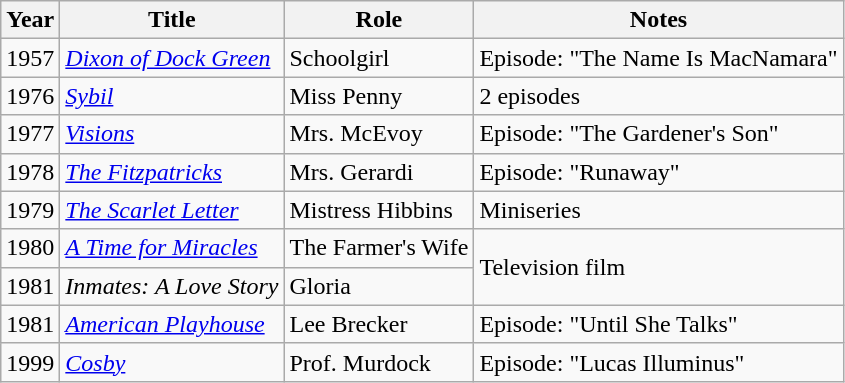<table class="wikitable sortable">
<tr>
<th>Year</th>
<th>Title</th>
<th>Role</th>
<th>Notes</th>
</tr>
<tr>
<td>1957</td>
<td><em><a href='#'>Dixon of Dock Green</a></em></td>
<td>Schoolgirl</td>
<td>Episode: "The Name Is MacNamara"</td>
</tr>
<tr>
<td>1976</td>
<td><a href='#'><em>Sybil</em></a></td>
<td>Miss Penny</td>
<td>2 episodes</td>
</tr>
<tr>
<td>1977</td>
<td><a href='#'><em>Visions</em></a></td>
<td>Mrs. McEvoy</td>
<td>Episode: "The Gardener's Son"</td>
</tr>
<tr>
<td>1978</td>
<td><em><a href='#'>The Fitzpatricks</a></em></td>
<td>Mrs. Gerardi</td>
<td>Episode: "Runaway"</td>
</tr>
<tr>
<td>1979</td>
<td><a href='#'><em>The Scarlet Letter</em></a></td>
<td>Mistress Hibbins</td>
<td>Miniseries</td>
</tr>
<tr>
<td>1980</td>
<td><em><a href='#'>A Time for Miracles</a></em></td>
<td>The Farmer's Wife</td>
<td rowspan="2">Television film</td>
</tr>
<tr>
<td>1981</td>
<td><em>Inmates: A Love Story</em></td>
<td>Gloria</td>
</tr>
<tr>
<td>1981</td>
<td><em><a href='#'>American Playhouse</a></em></td>
<td>Lee Brecker</td>
<td>Episode: "Until She Talks"</td>
</tr>
<tr>
<td>1999</td>
<td><a href='#'><em>Cosby</em></a></td>
<td>Prof. Murdock</td>
<td>Episode: "Lucas Illuminus"</td>
</tr>
</table>
